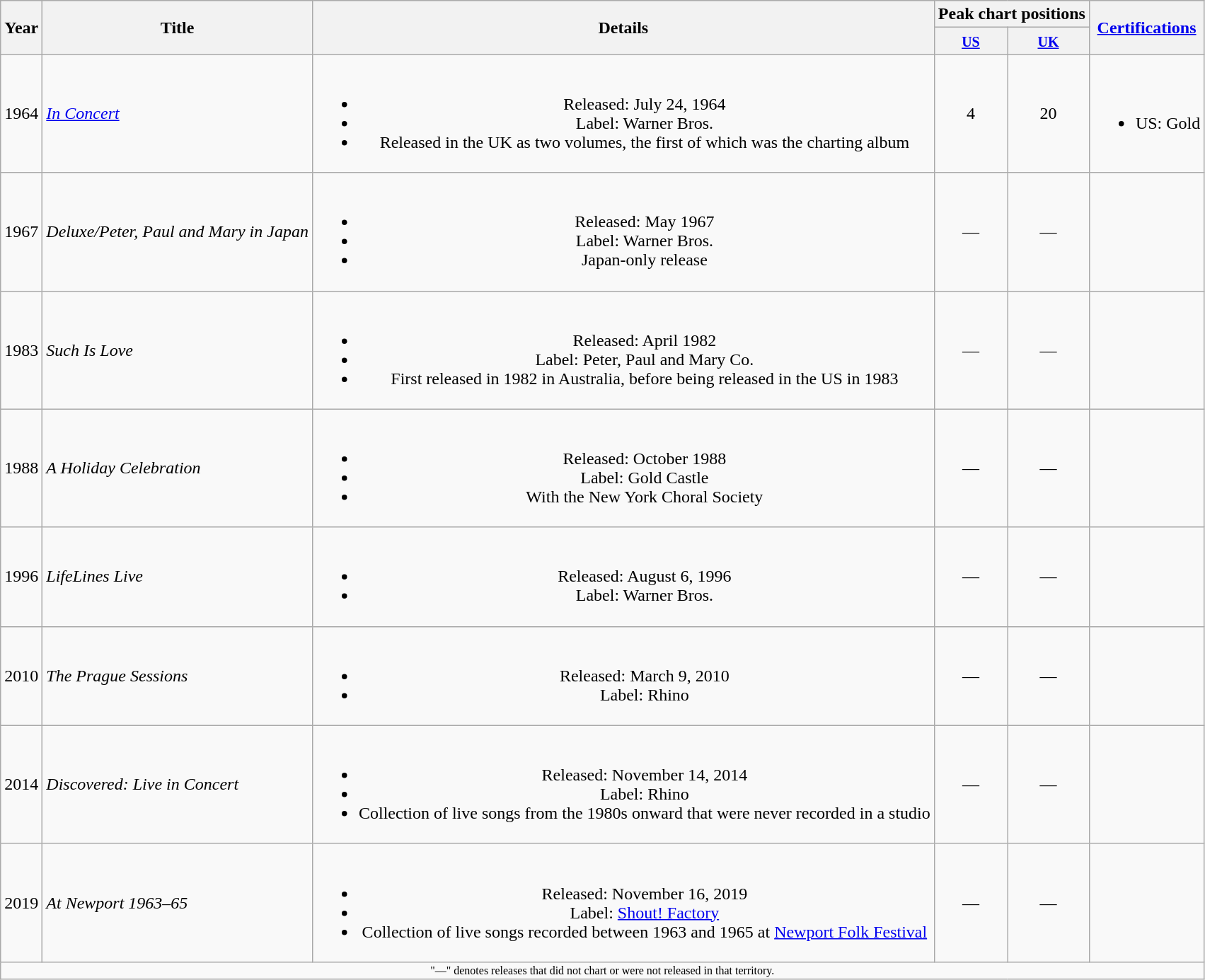<table class="wikitable" style="text-align:center">
<tr>
<th rowspan="2">Year</th>
<th rowspan="2">Title</th>
<th rowspan="2">Details</th>
<th colspan="2">Peak chart positions</th>
<th rowspan="2"><a href='#'>Certifications</a></th>
</tr>
<tr>
<th><small><a href='#'>US</a></small><br></th>
<th><small><a href='#'>UK</a></small><br></th>
</tr>
<tr>
<td>1964</td>
<td align="left"><em><a href='#'>In Concert</a></em></td>
<td><br><ul><li>Released: July 24, 1964</li><li>Label: Warner Bros.</li><li>Released in the UK as two volumes, the first of which was the charting album</li></ul></td>
<td>4</td>
<td>20</td>
<td><br><ul><li>US: Gold</li></ul></td>
</tr>
<tr>
<td>1967</td>
<td align="left"><em>Deluxe/Peter, Paul and Mary in Japan</em></td>
<td><br><ul><li>Released: May 1967</li><li>Label: Warner Bros.</li><li>Japan-only release</li></ul></td>
<td>—</td>
<td>—</td>
<td></td>
</tr>
<tr>
<td>1983</td>
<td align="left"><em>Such Is Love</em></td>
<td><br><ul><li>Released: April 1982</li><li>Label: Peter, Paul and Mary Co.</li><li>First released in 1982 in Australia, before being released in the US in 1983</li></ul></td>
<td>—</td>
<td>—</td>
<td></td>
</tr>
<tr>
<td>1988</td>
<td align="left"><em>A Holiday Celebration</em></td>
<td><br><ul><li>Released: October 1988</li><li>Label: Gold Castle</li><li>With the New York Choral Society</li></ul></td>
<td>—</td>
<td>—</td>
<td></td>
</tr>
<tr>
<td>1996</td>
<td align="left"><em>LifeLines Live</em></td>
<td><br><ul><li>Released: August 6, 1996</li><li>Label: Warner Bros.</li></ul></td>
<td>—</td>
<td>—</td>
<td></td>
</tr>
<tr>
<td>2010</td>
<td align="left"><em>The Prague Sessions</em></td>
<td><br><ul><li>Released: March 9, 2010</li><li>Label: Rhino</li></ul></td>
<td>—</td>
<td>—</td>
<td></td>
</tr>
<tr>
<td>2014</td>
<td align="left"><em>Discovered: Live in Concert</em></td>
<td><br><ul><li>Released: November 14, 2014</li><li>Label: Rhino</li><li>Collection of live songs from the 1980s onward that were never recorded in a studio</li></ul></td>
<td>—</td>
<td>—</td>
<td></td>
</tr>
<tr>
<td>2019</td>
<td align="left"><em>At Newport 1963–65</em></td>
<td><br><ul><li>Released: November 16, 2019</li><li>Label: <a href='#'>Shout! Factory</a></li><li>Collection of live songs recorded between 1963 and 1965 at <a href='#'>Newport Folk Festival</a></li></ul></td>
<td>—</td>
<td>—</td>
<td></td>
</tr>
<tr>
<td colspan="6" style="font-size:8pt">"—" denotes releases that did not chart or were not released in that territory.</td>
</tr>
</table>
